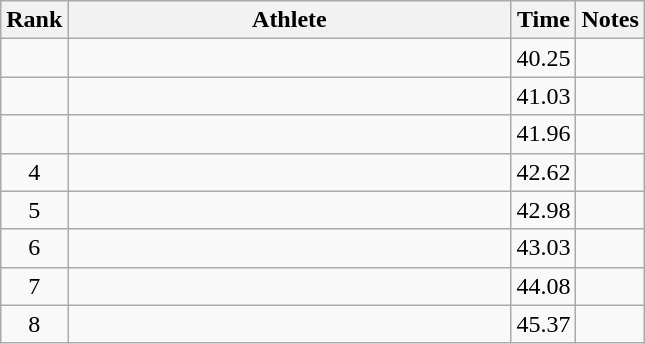<table class="wikitable" style="text-align:center">
<tr>
<th>Rank</th>
<th Style="width:18em">Athlete</th>
<th>Time</th>
<th>Notes</th>
</tr>
<tr>
<td></td>
<td style="text-align:left"></td>
<td>40.25</td>
<td></td>
</tr>
<tr>
<td></td>
<td style="text-align:left"></td>
<td>41.03</td>
<td></td>
</tr>
<tr>
<td></td>
<td style="text-align:left"></td>
<td>41.96</td>
<td></td>
</tr>
<tr>
<td>4</td>
<td style="text-align:left"></td>
<td>42.62</td>
<td></td>
</tr>
<tr>
<td>5</td>
<td style="text-align:left"></td>
<td>42.98</td>
<td></td>
</tr>
<tr>
<td>6</td>
<td style="text-align:left"></td>
<td>43.03</td>
<td></td>
</tr>
<tr>
<td>7</td>
<td style="text-align:left"></td>
<td>44.08</td>
<td></td>
</tr>
<tr>
<td>8</td>
<td style="text-align:left"></td>
<td>45.37</td>
<td></td>
</tr>
</table>
